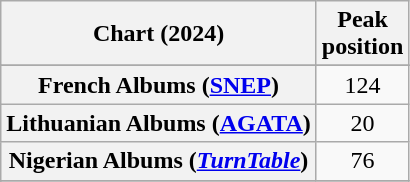<table class="wikitable sortable plainrowheaders" style="text-align:center">
<tr>
<th scope="col">Chart (2024)</th>
<th scope="col">Peak<br>position</th>
</tr>
<tr>
</tr>
<tr>
<th scope="row">French Albums (<a href='#'>SNEP</a>)</th>
<td>124</td>
</tr>
<tr>
<th scope="row">Lithuanian Albums (<a href='#'>AGATA</a>)</th>
<td>20</td>
</tr>
<tr>
<th scope="row">Nigerian Albums (<a href='#'><em>TurnTable</em></a>)</th>
<td>76</td>
</tr>
<tr>
</tr>
<tr>
</tr>
<tr>
</tr>
</table>
